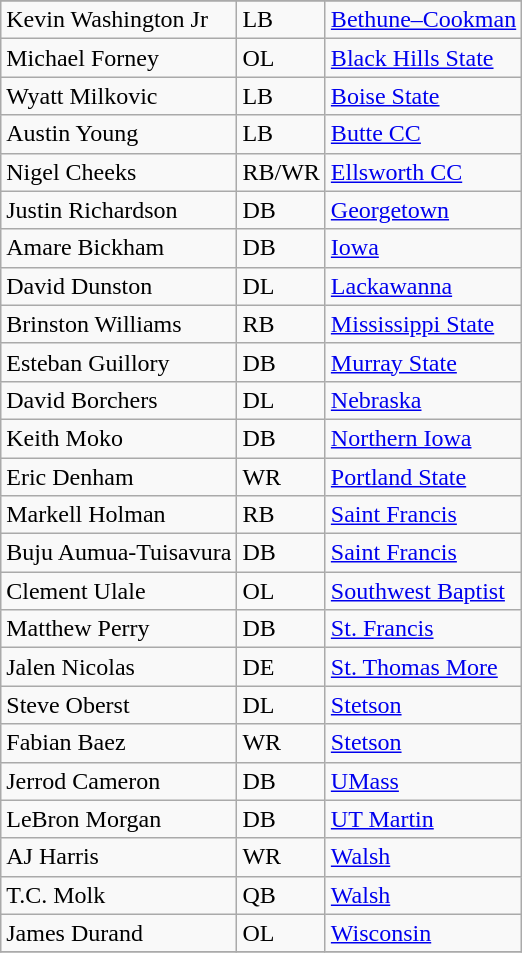<table class="wikitable sortable">
<tr>
</tr>
<tr>
<td>Kevin Washington Jr</td>
<td>LB</td>
<td><a href='#'>Bethune–Cookman</a></td>
</tr>
<tr>
<td>Michael Forney</td>
<td>OL</td>
<td><a href='#'>Black Hills State</a></td>
</tr>
<tr>
<td>Wyatt Milkovic</td>
<td>LB</td>
<td><a href='#'>Boise State</a></td>
</tr>
<tr>
<td>Austin Young</td>
<td>LB</td>
<td><a href='#'>Butte CC</a></td>
</tr>
<tr>
<td>Nigel Cheeks</td>
<td>RB/WR</td>
<td><a href='#'>Ellsworth CC</a></td>
</tr>
<tr>
<td>Justin Richardson</td>
<td>DB</td>
<td><a href='#'>Georgetown</a></td>
</tr>
<tr>
<td>Amare Bickham</td>
<td>DB</td>
<td><a href='#'>Iowa</a></td>
</tr>
<tr>
<td>David Dunston</td>
<td>DL</td>
<td><a href='#'>Lackawanna</a></td>
</tr>
<tr>
<td>Brinston Williams</td>
<td>RB</td>
<td><a href='#'>Mississippi State</a></td>
</tr>
<tr>
<td>Esteban Guillory</td>
<td>DB</td>
<td><a href='#'>Murray State</a></td>
</tr>
<tr>
<td>David Borchers</td>
<td>DL</td>
<td><a href='#'>Nebraska</a></td>
</tr>
<tr>
<td>Keith Moko</td>
<td>DB</td>
<td><a href='#'>Northern Iowa</a></td>
</tr>
<tr>
<td>Eric Denham</td>
<td>WR</td>
<td><a href='#'>Portland State</a></td>
</tr>
<tr>
<td>Markell Holman</td>
<td>RB</td>
<td><a href='#'>Saint Francis</a></td>
</tr>
<tr>
<td>Buju Aumua-Tuisavura</td>
<td>DB</td>
<td><a href='#'>Saint Francis</a></td>
</tr>
<tr>
<td>Clement Ulale</td>
<td>OL</td>
<td><a href='#'>Southwest Baptist</a></td>
</tr>
<tr>
<td>Matthew Perry</td>
<td>DB</td>
<td><a href='#'>St. Francis</a></td>
</tr>
<tr>
<td>Jalen Nicolas</td>
<td>DE</td>
<td><a href='#'>St. Thomas More</a></td>
</tr>
<tr>
<td>Steve Oberst</td>
<td>DL</td>
<td><a href='#'>Stetson</a></td>
</tr>
<tr>
<td>Fabian Baez</td>
<td>WR</td>
<td><a href='#'>Stetson</a></td>
</tr>
<tr>
<td>Jerrod Cameron</td>
<td>DB</td>
<td><a href='#'>UMass</a></td>
</tr>
<tr>
<td>LeBron Morgan</td>
<td>DB</td>
<td><a href='#'>UT Martin</a></td>
</tr>
<tr>
<td>AJ Harris</td>
<td>WR</td>
<td><a href='#'>Walsh</a></td>
</tr>
<tr>
<td>T.C. Molk</td>
<td>QB</td>
<td><a href='#'>Walsh</a></td>
</tr>
<tr>
<td>James Durand</td>
<td>OL</td>
<td><a href='#'>Wisconsin</a></td>
</tr>
<tr>
</tr>
</table>
